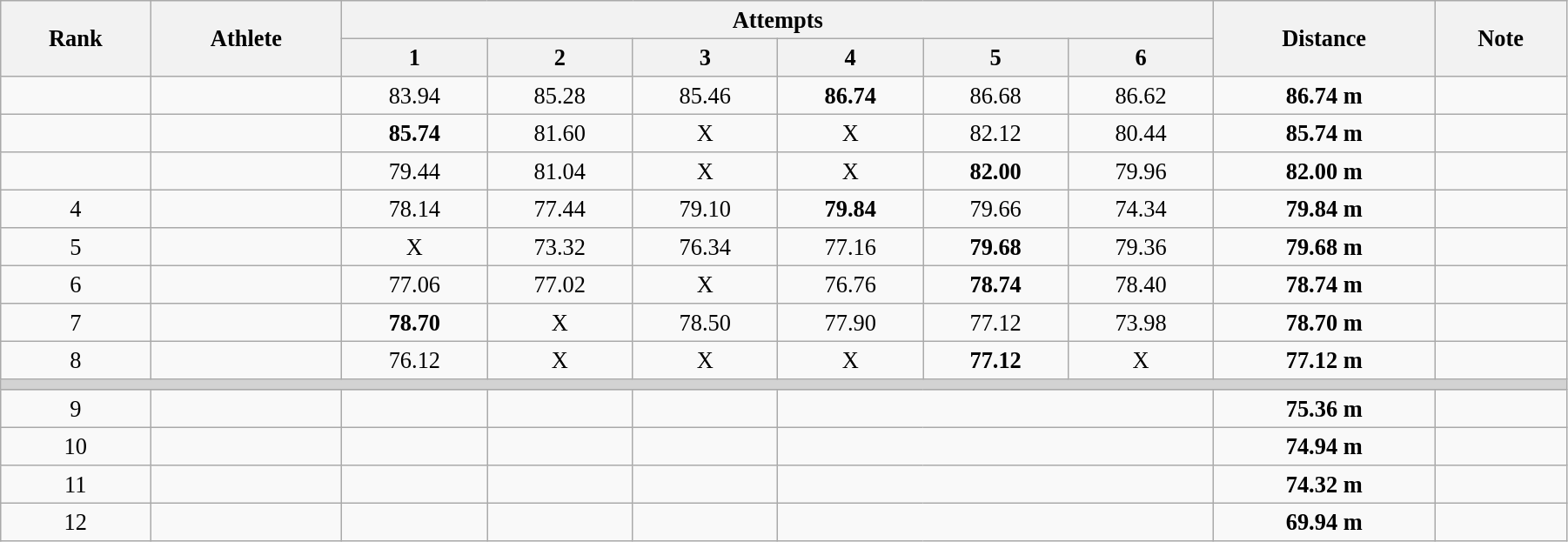<table class="wikitable" style=" text-align:center; font-size:110%;" width="95%">
<tr>
<th rowspan="2">Rank</th>
<th rowspan="2">Athlete</th>
<th colspan="6">Attempts</th>
<th rowspan="2">Distance</th>
<th rowspan="2">Note</th>
</tr>
<tr>
<th>1</th>
<th>2</th>
<th>3</th>
<th>4</th>
<th>5</th>
<th>6</th>
</tr>
<tr>
<td></td>
<td align=left></td>
<td>83.94</td>
<td>85.28</td>
<td>85.46</td>
<td><strong>86.74</strong></td>
<td>86.68</td>
<td>86.62</td>
<td><strong>86.74 m</strong></td>
<td></td>
</tr>
<tr>
<td></td>
<td align=left></td>
<td><strong>85.74</strong></td>
<td>81.60</td>
<td>X</td>
<td>X</td>
<td>82.12</td>
<td>80.44</td>
<td><strong>85.74 m</strong></td>
<td></td>
</tr>
<tr>
<td></td>
<td align=left></td>
<td>79.44</td>
<td>81.04</td>
<td>X</td>
<td>X</td>
<td><strong>82.00</strong></td>
<td>79.96</td>
<td><strong>82.00 m</strong></td>
<td></td>
</tr>
<tr>
<td>4</td>
<td align=left></td>
<td>78.14</td>
<td>77.44</td>
<td>79.10</td>
<td><strong>79.84</strong></td>
<td>79.66</td>
<td>74.34</td>
<td><strong>79.84 m</strong></td>
<td></td>
</tr>
<tr>
<td>5</td>
<td align=left></td>
<td>X</td>
<td>73.32</td>
<td>76.34</td>
<td>77.16</td>
<td><strong>79.68</strong></td>
<td>79.36</td>
<td><strong>79.68 m</strong></td>
<td></td>
</tr>
<tr>
<td>6</td>
<td align=left></td>
<td>77.06</td>
<td>77.02</td>
<td>X</td>
<td>76.76</td>
<td><strong>78.74</strong></td>
<td>78.40</td>
<td><strong>78.74 m</strong></td>
<td></td>
</tr>
<tr>
<td>7</td>
<td align=left></td>
<td><strong>78.70</strong></td>
<td>X</td>
<td>78.50</td>
<td>77.90</td>
<td>77.12</td>
<td>73.98</td>
<td><strong>78.70 m</strong></td>
<td></td>
</tr>
<tr>
<td>8</td>
<td align=left></td>
<td>76.12</td>
<td>X</td>
<td>X</td>
<td>X</td>
<td><strong>77.12</strong></td>
<td>X</td>
<td><strong>77.12 m</strong></td>
<td></td>
</tr>
<tr>
<td colspan=10 bgcolor=lightgray></td>
</tr>
<tr>
<td>9</td>
<td align=left></td>
<td></td>
<td></td>
<td></td>
<td colspan=3></td>
<td><strong>75.36 m</strong></td>
<td></td>
</tr>
<tr>
<td>10</td>
<td align=left></td>
<td></td>
<td></td>
<td></td>
<td colspan=3></td>
<td><strong>74.94 m</strong></td>
<td></td>
</tr>
<tr>
<td>11</td>
<td align=left></td>
<td></td>
<td></td>
<td></td>
<td colspan=3></td>
<td><strong>74.32 m</strong></td>
<td></td>
</tr>
<tr>
<td>12</td>
<td align=left></td>
<td></td>
<td></td>
<td></td>
<td colspan=3></td>
<td><strong>69.94 m</strong></td>
<td></td>
</tr>
</table>
